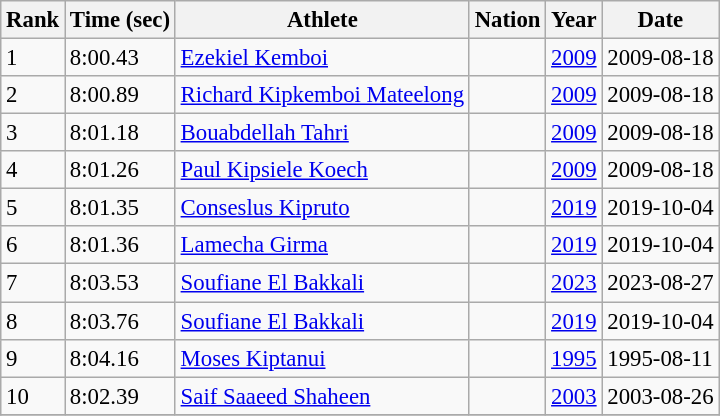<table class=wikitable style="font-size:95%">
<tr>
<th>Rank</th>
<th>Time (sec)</th>
<th>Athlete</th>
<th>Nation</th>
<th>Year</th>
<th>Date</th>
</tr>
<tr>
<td>1</td>
<td>8:00.43</td>
<td><a href='#'>Ezekiel Kemboi</a></td>
<td></td>
<td><a href='#'>2009</a></td>
<td>2009-08-18</td>
</tr>
<tr>
<td>2</td>
<td>8:00.89</td>
<td><a href='#'>Richard Kipkemboi Mateelong</a></td>
<td></td>
<td><a href='#'>2009</a></td>
<td>2009-08-18</td>
</tr>
<tr>
<td>3</td>
<td>8:01.18</td>
<td><a href='#'>Bouabdellah Tahri</a></td>
<td></td>
<td><a href='#'>2009</a></td>
<td>2009-08-18</td>
</tr>
<tr>
<td>4</td>
<td>8:01.26</td>
<td><a href='#'>Paul Kipsiele Koech</a></td>
<td></td>
<td><a href='#'>2009</a></td>
<td>2009-08-18</td>
</tr>
<tr>
<td>5</td>
<td>8:01.35</td>
<td><a href='#'>Conseslus Kipruto</a></td>
<td></td>
<td><a href='#'>2019</a></td>
<td>2019-10-04</td>
</tr>
<tr>
<td>6</td>
<td>8:01.36</td>
<td><a href='#'>Lamecha Girma</a></td>
<td></td>
<td><a href='#'>2019</a></td>
<td>2019-10-04</td>
</tr>
<tr>
<td>7</td>
<td>8:03.53</td>
<td><a href='#'>Soufiane El Bakkali</a></td>
<td></td>
<td><a href='#'>2023</a></td>
<td>2023-08-27</td>
</tr>
<tr>
<td>8</td>
<td>8:03.76</td>
<td><a href='#'>Soufiane El Bakkali</a></td>
<td></td>
<td><a href='#'>2019</a></td>
<td>2019-10-04</td>
</tr>
<tr>
<td>9</td>
<td>8:04.16</td>
<td><a href='#'>Moses Kiptanui</a></td>
<td></td>
<td><a href='#'>1995</a></td>
<td>1995-08-11</td>
</tr>
<tr>
<td>10</td>
<td>8:02.39</td>
<td><a href='#'>Saif Saaeed Shaheen</a></td>
<td></td>
<td><a href='#'>2003</a></td>
<td>2003-08-26</td>
</tr>
<tr>
</tr>
</table>
